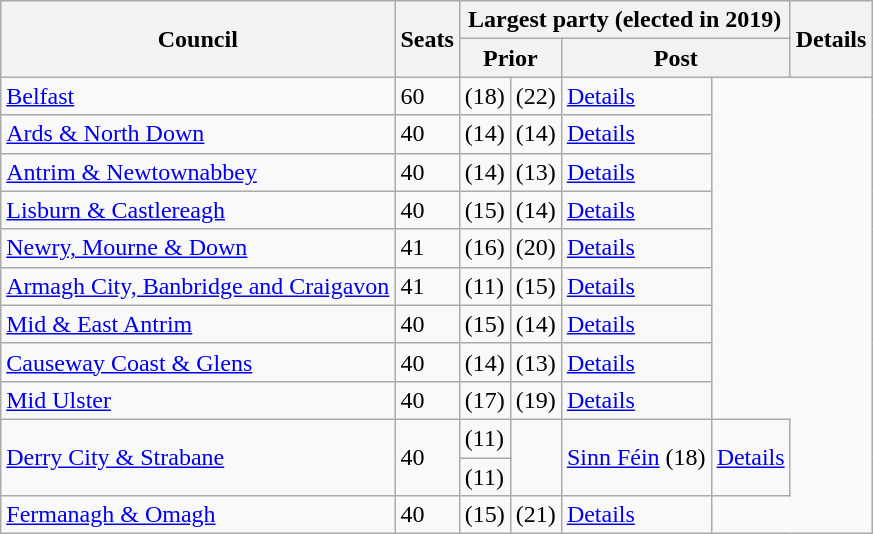<table class="wikitable sortable">
<tr>
<th rowspan="2">Council</th>
<th rowspan="2">Seats</th>
<th colspan="4">Largest party (elected in 2019)</th>
<th rowspan=2>Details</th>
</tr>
<tr>
<th colspan=2>Prior</th>
<th colspan=2>Post</th>
</tr>
<tr>
<td><a href='#'>Belfast</a></td>
<td>60</td>
<td> (18)</td>
<td> (22)</td>
<td><a href='#'>Details</a></td>
</tr>
<tr>
<td><a href='#'>Ards & North Down</a></td>
<td>40</td>
<td> (14)</td>
<td> (14)</td>
<td><a href='#'>Details</a></td>
</tr>
<tr>
<td><a href='#'>Antrim & Newtownabbey</a></td>
<td>40</td>
<td> (14)</td>
<td> (13)</td>
<td><a href='#'>Details</a></td>
</tr>
<tr>
<td><a href='#'>Lisburn & Castlereagh</a></td>
<td>40</td>
<td> (15)</td>
<td> (14)</td>
<td><a href='#'>Details</a></td>
</tr>
<tr>
<td><a href='#'>Newry, Mourne & Down</a></td>
<td>41</td>
<td> (16)</td>
<td> (20)</td>
<td><a href='#'>Details</a></td>
</tr>
<tr>
<td><a href='#'>Armagh City, Banbridge and Craigavon</a></td>
<td>41</td>
<td> (11)</td>
<td> (15)</td>
<td><a href='#'>Details</a></td>
</tr>
<tr>
<td><a href='#'>Mid & East Antrim</a></td>
<td>40</td>
<td> (15)</td>
<td> (14)</td>
<td><a href='#'>Details</a></td>
</tr>
<tr>
<td><a href='#'>Causeway Coast & Glens</a></td>
<td>40</td>
<td> (14)</td>
<td> (13)</td>
<td><a href='#'>Details</a></td>
</tr>
<tr>
<td><a href='#'>Mid Ulster</a></td>
<td>40</td>
<td> (17)</td>
<td> (19)</td>
<td><a href='#'>Details</a></td>
</tr>
<tr>
<td rowspan=2><a href='#'>Derry City & Strabane</a></td>
<td rowspan=2>40</td>
<td> (11)</td>
<td rowspan=2 bgcolor=></td>
<td rowspan=2><a href='#'>Sinn Féin</a> (18)</td>
<td rowspan=2><a href='#'>Details</a></td>
</tr>
<tr>
<td> (11)</td>
</tr>
<tr>
<td><a href='#'>Fermanagh & Omagh</a></td>
<td>40</td>
<td> (15)</td>
<td> (21)</td>
<td><a href='#'>Details</a></td>
</tr>
</table>
